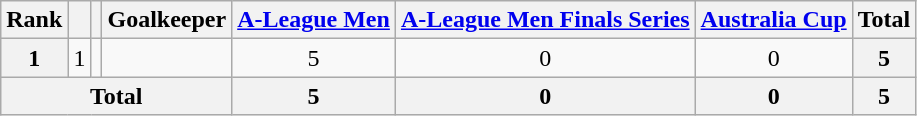<table class="wikitable" style="text-align:center">
<tr>
<th>Rank</th>
<th></th>
<th></th>
<th>Goalkeeper</th>
<th><a href='#'>A-League Men</a></th>
<th><a href='#'>A-League Men Finals Series</a></th>
<th><a href='#'>Australia Cup</a></th>
<th>Total</th>
</tr>
<tr>
<th>1</th>
<td>1</td>
<td></td>
<td align="left"></td>
<td>5</td>
<td>0</td>
<td>0</td>
<th>5</th>
</tr>
<tr>
<th colspan="4">Total</th>
<th>5</th>
<th>0</th>
<th>0</th>
<th>5</th>
</tr>
</table>
